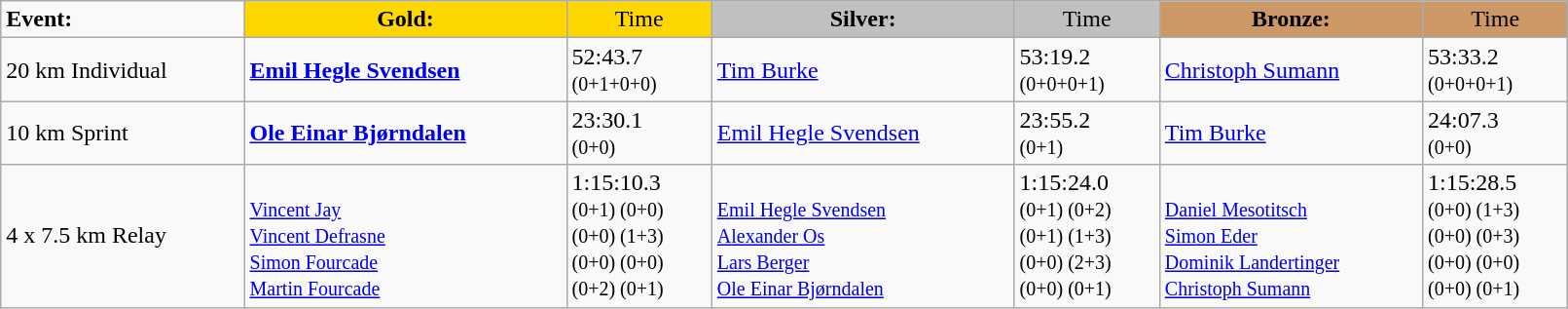<table class="wikitable" width=85%>
<tr>
<td><strong>Event:</strong></td>
<td style="text-align:center;background-color:gold;"><strong>Gold:</strong></td>
<td style="text-align:center;background-color:gold;">Time</td>
<td style="text-align:center;background-color:silver;"><strong>Silver:</strong></td>
<td style="text-align:center;background-color:silver;">Time</td>
<td style="text-align:center;background-color:#CC9966;"><strong>Bronze:</strong></td>
<td style="text-align:center;background-color:#CC9966;">Time</td>
</tr>
<tr>
<td>20 km Individual<br></td>
<td><strong><a href='#'>Emil Hegle Svendsen</a></strong><br><small></small></td>
<td>52:43.7<br><small>(0+1+0+0)</small></td>
<td><a href='#'>Tim Burke</a><br><small></small></td>
<td>53:19.2<br><small>(0+0+0+1)</small></td>
<td><a href='#'>Christoph Sumann</a><br><small></small></td>
<td>53:33.2<br><small>(0+0+0+1)</small></td>
</tr>
<tr>
<td>10 km Sprint<br></td>
<td><strong><a href='#'>Ole Einar Bjørndalen</a></strong><br><small></small></td>
<td>23:30.1<br><small>(0+0)</small></td>
<td><a href='#'>Emil Hegle Svendsen</a><br><small></small></td>
<td>23:55.2<br><small>(0+1)</small></td>
<td><a href='#'>Tim Burke</a><br><small></small></td>
<td>24:07.3<br><small>(0+0)</small></td>
</tr>
<tr>
<td>4 x 7.5 km Relay<br></td>
<td><strong></strong> <br><small><a href='#'>Vincent Jay</a><br><a href='#'>Vincent Defrasne</a><br><a href='#'>Simon Fourcade</a><br><a href='#'>Martin Fourcade</a></small></td>
<td>1:15:10.3<br><small>(0+1) (0+0)<br>(0+0) (1+3)<br>(0+0) (0+0)<br>(0+2) (0+1)</small></td>
<td>  <br><small><a href='#'>Emil Hegle Svendsen</a><br><a href='#'>Alexander Os</a><br><a href='#'>Lars Berger</a><br><a href='#'>Ole Einar Bjørndalen</a></small></td>
<td>1:15:24.0	 <br><small>(0+1) (0+2)<br>(0+1) (1+3)<br>(0+0) (2+3)<br>(0+0) (0+1)</small></td>
<td> <br><small><a href='#'>Daniel Mesotitsch</a><br><a href='#'>Simon Eder</a><br><a href='#'>Dominik Landertinger</a><br><a href='#'>Christoph Sumann</a></small></td>
<td>1:15:28.5	 <br><small>(0+0) (1+3)<br>(0+0) (0+3)<br>(0+0) (0+0)<br>(0+0) (0+1)</small></td>
</tr>
</table>
